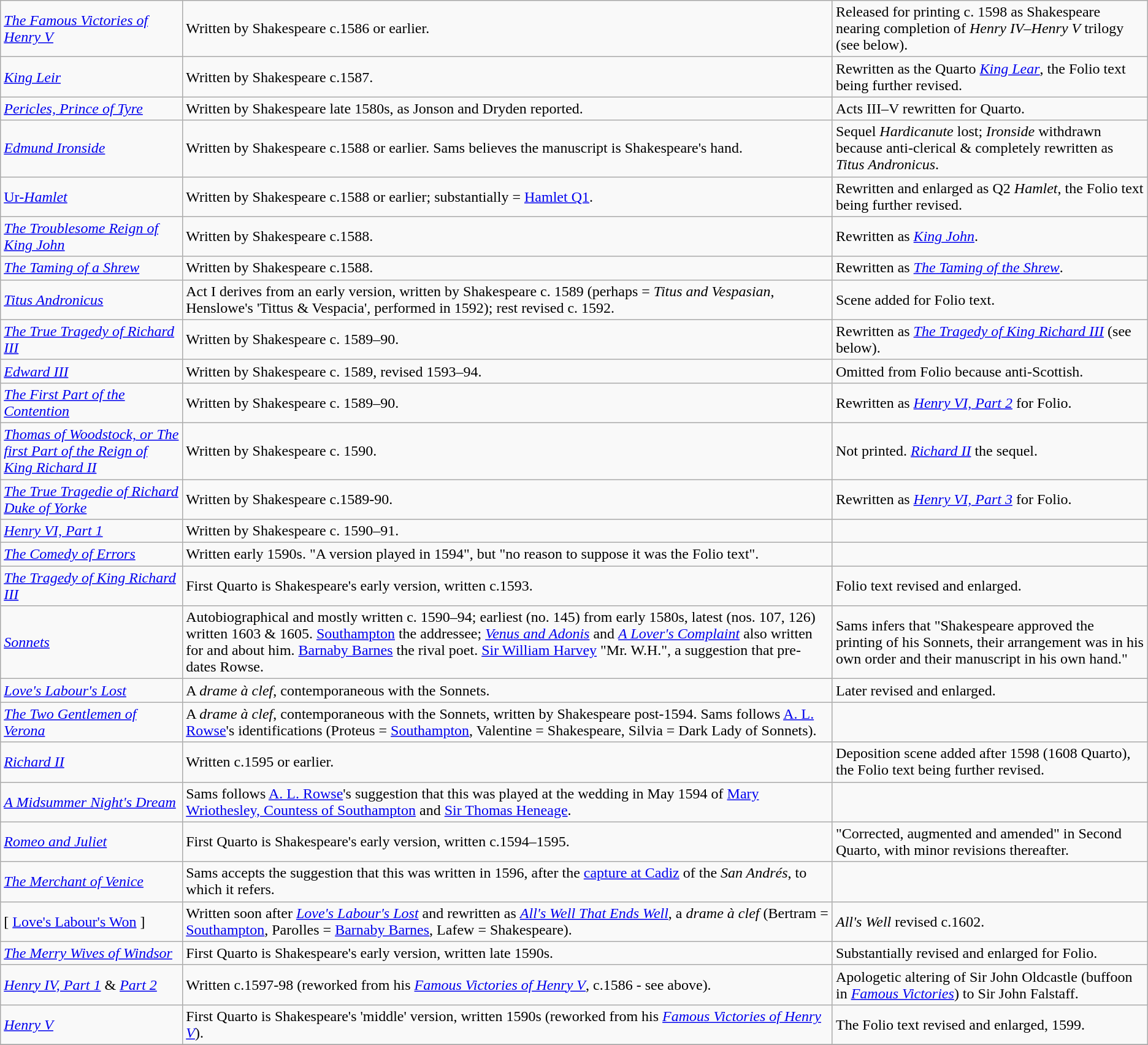<table class="wikitable"  align=right style="margin:0 0 1em 1em">
<tr>
<td><em><a href='#'>The Famous Victories of Henry V</a></em></td>
<td>Written by Shakespeare c.1586 or earlier.</td>
<td>Released for printing c. 1598 as Shakespeare nearing completion of <em>Henry IV–Henry V</em> trilogy (see below).</td>
</tr>
<tr>
<td><em><a href='#'>King Leir</a></em></td>
<td>Written by Shakespeare c.1587.</td>
<td>Rewritten as the Quarto <em><a href='#'>King Lear</a></em>, the Folio text being further revised.</td>
</tr>
<tr>
<td><em><a href='#'>Pericles, Prince of Tyre</a></em></td>
<td>Written by Shakespeare late 1580s, as Jonson and Dryden reported.</td>
<td>Acts III–V rewritten for Quarto.</td>
</tr>
<tr>
<td><a href='#'><em>Edmund Ironside</em></a></td>
<td>Written by Shakespeare c.1588 or earlier. Sams believes the manuscript is Shakespeare's hand.</td>
<td>Sequel <em>Hardicanute</em> lost; <em>Ironside</em> withdrawn because anti-clerical & completely rewritten as <em>Titus Andronicus</em>.</td>
</tr>
<tr>
<td><a href='#'>Ur-<em>Hamlet</em></a></td>
<td>Written by Shakespeare c.1588 or earlier; substantially = <a href='#'>Hamlet Q1</a>.</td>
<td>Rewritten and enlarged as Q2 <em>Hamlet</em>, the Folio text being further revised.</td>
</tr>
<tr>
<td><em><a href='#'>The Troublesome Reign of King John</a></em></td>
<td>Written by Shakespeare c.1588.</td>
<td>Rewritten as <em><a href='#'>King John</a></em>.</td>
</tr>
<tr>
<td><em><a href='#'>The Taming of a Shrew</a></em></td>
<td>Written by Shakespeare c.1588.</td>
<td>Rewritten as <em><a href='#'>The Taming of the Shrew</a></em>.</td>
</tr>
<tr>
<td><em><a href='#'>Titus Andronicus</a></em></td>
<td>Act I derives from an early version, written by Shakespeare c. 1589 (perhaps = <em>Titus and Vespasian</em>, Henslowe's 'Tittus & Vespacia', performed in 1592); rest revised c. 1592.</td>
<td>Scene added for Folio text.</td>
</tr>
<tr>
<td><em><a href='#'>The True Tragedy of Richard III</a></em></td>
<td>Written by Shakespeare c. 1589–90.</td>
<td>Rewritten as <a href='#'><em>The Tragedy of King Richard III</em></a> (see below).</td>
</tr>
<tr>
<td><a href='#'><em>Edward III</em></a></td>
<td>Written by Shakespeare c. 1589, revised 1593–94.</td>
<td>Omitted from Folio because anti-Scottish.</td>
</tr>
<tr>
<td><a href='#'><em>The First Part of the Contention</em></a></td>
<td>Written by Shakespeare c. 1589–90.</td>
<td>Rewritten as <em><a href='#'>Henry VI, Part 2</a></em> for Folio.</td>
</tr>
<tr>
<td><a href='#'><em>Thomas of Woodstock, or The first Part of the Reign of King Richard II</em></a></td>
<td>Written by Shakespeare c. 1590.</td>
<td>Not printed. <a href='#'><em>Richard II</em></a> the sequel.</td>
</tr>
<tr>
<td><a href='#'><em>The True Tragedie of Richard Duke of Yorke</em></a></td>
<td>Written by Shakespeare c.1589-90.</td>
<td>Rewritten as <em><a href='#'>Henry VI, Part 3</a></em> for Folio.</td>
</tr>
<tr>
<td><em><a href='#'>Henry VI, Part 1</a></em></td>
<td>Written by Shakespeare c. 1590–91.</td>
</tr>
<tr>
<td><em><a href='#'>The Comedy of Errors</a></em></td>
<td>Written early 1590s. "A version played in 1594", but "no reason to suppose it was the Folio text".</td>
<td></td>
</tr>
<tr>
<td><a href='#'><em>The Tragedy of King Richard III</em></a></td>
<td>First Quarto is Shakespeare's early version, written c.1593.</td>
<td>Folio text revised and enlarged.</td>
</tr>
<tr>
<td><em><a href='#'>Sonnets</a></em></td>
<td>Autobiographical and mostly written c. 1590–94; earliest (no. 145) from early 1580s, latest (nos. 107, 126) written 1603 & 1605. <a href='#'>Southampton</a> the addressee; <a href='#'><em>Venus and Adonis</em></a> and <em><a href='#'>A Lover's Complaint</a></em> also written for and about him. <a href='#'>Barnaby Barnes</a> the rival poet. <a href='#'>Sir William Harvey</a> "Mr. W.H.", a suggestion that pre-dates Rowse.</td>
<td>Sams infers that "Shakespeare approved the printing of his Sonnets, their arrangement was in his own order and their manuscript in his own hand."</td>
</tr>
<tr>
<td><em><a href='#'>Love's Labour's Lost</a></em></td>
<td>A <em>drame à clef</em>, contemporaneous with the Sonnets.</td>
<td>Later revised and enlarged.</td>
</tr>
<tr>
<td><em><a href='#'>The Two Gentlemen of Verona</a></em></td>
<td>A <em>drame à clef</em>, contemporaneous with the Sonnets, written by Shakespeare post-1594. Sams follows <a href='#'>A. L. Rowse</a>'s identifications (Proteus = <a href='#'>Southampton</a>, Valentine = Shakespeare, Silvia = Dark Lady of Sonnets).</td>
<td></td>
</tr>
<tr>
<td><a href='#'><em>Richard II</em></a></td>
<td>Written c.1595 or earlier.</td>
<td>Deposition scene added after 1598 (1608 Quarto), the Folio text being further revised.</td>
</tr>
<tr>
<td><em><a href='#'>A Midsummer Night's Dream</a></em></td>
<td>Sams follows <a href='#'>A. L. Rowse</a>'s suggestion that this was played at the wedding in May 1594 of <a href='#'>Mary Wriothesley, Countess of Southampton</a> and <a href='#'>Sir Thomas Heneage</a>.</td>
<td></td>
</tr>
<tr>
<td><em><a href='#'>Romeo and Juliet</a></em></td>
<td>First Quarto is Shakespeare's early version, written c.1594–1595.</td>
<td>"Corrected, augmented and amended" in Second Quarto, with minor revisions thereafter.</td>
</tr>
<tr>
<td><em><a href='#'>The Merchant of Venice</a></em></td>
<td>Sams accepts the suggestion that this was written in 1596, after the <a href='#'>capture at Cadiz</a> of the <em>San Andrés</em>, to which it refers.</td>
<td></td>
</tr>
<tr>
<td>[ <a href='#'>Love's Labour's Won</a> ]</td>
<td>Written soon after <em><a href='#'>Love's Labour's Lost</a></em> and rewritten as <em><a href='#'>All's Well That Ends Well</a></em>, a <em>drame à clef</em> (Bertram = <a href='#'>Southampton</a>, Parolles = <a href='#'>Barnaby Barnes</a>, Lafew = Shakespeare).</td>
<td><em>All's Well</em> revised c.1602.</td>
</tr>
<tr>
<td><em><a href='#'>The Merry Wives of Windsor</a></em></td>
<td>First Quarto is Shakespeare's early version, written late 1590s.</td>
<td>Substantially revised and enlarged for Folio.</td>
</tr>
<tr>
<td><em><a href='#'>Henry IV, Part 1</a></em> & <em><a href='#'>Part 2</a></em></td>
<td>Written c.1597-98 (reworked from his <a href='#'><em>Famous Victories of Henry V</em></a>, c.1586 - see above).</td>
<td>Apologetic altering of Sir John Oldcastle (buffoon in <a href='#'><em>Famous Victories</em></a>) to Sir John Falstaff.</td>
</tr>
<tr>
<td><em><a href='#'>Henry V</a></em></td>
<td>First Quarto is Shakespeare's 'middle' version, written 1590s (reworked from his <em><a href='#'>Famous Victories of Henry V</a></em>).</td>
<td>The Folio text revised and enlarged, 1599.</td>
</tr>
<tr>
</tr>
</table>
